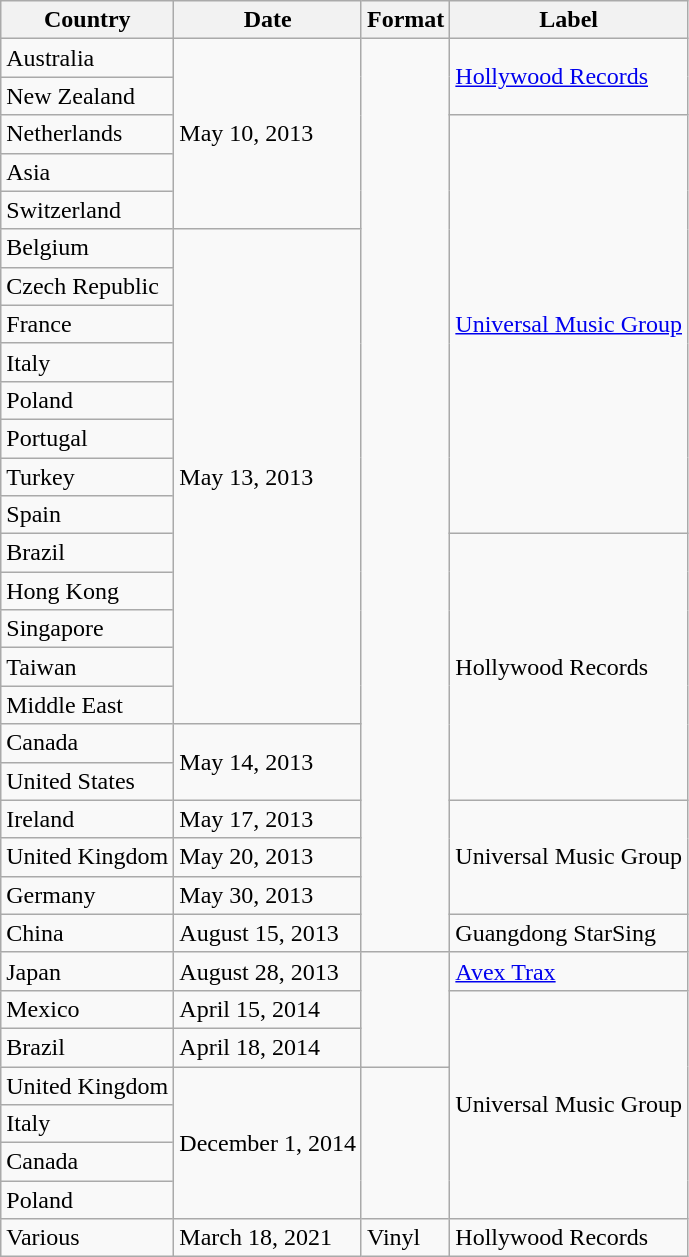<table class="wikitable plainrowheaders">
<tr>
<th scope="col">Country</th>
<th scope="col">Date</th>
<th scope="col">Format</th>
<th scope="col">Label</th>
</tr>
<tr>
<td>Australia</td>
<td rowspan="5">May 10, 2013</td>
<td rowspan="24"></td>
<td rowspan="2"><a href='#'>Hollywood Records</a></td>
</tr>
<tr>
<td>New Zealand</td>
</tr>
<tr>
<td>Netherlands</td>
<td rowspan="11"><a href='#'>Universal Music Group</a></td>
</tr>
<tr>
<td>Asia</td>
</tr>
<tr>
<td>Switzerland</td>
</tr>
<tr>
<td>Belgium</td>
<td rowspan="13">May 13, 2013</td>
</tr>
<tr>
<td>Czech Republic</td>
</tr>
<tr>
<td>France</td>
</tr>
<tr>
<td>Italy</td>
</tr>
<tr>
<td>Poland</td>
</tr>
<tr>
<td>Portugal</td>
</tr>
<tr>
<td>Turkey</td>
</tr>
<tr>
<td>Spain</td>
</tr>
<tr>
<td>Brazil</td>
<td rowspan="7">Hollywood Records</td>
</tr>
<tr>
<td>Hong Kong</td>
</tr>
<tr>
<td>Singapore</td>
</tr>
<tr>
<td>Taiwan</td>
</tr>
<tr>
<td>Middle East</td>
</tr>
<tr>
<td>Canada</td>
<td rowspan="2">May 14, 2013</td>
</tr>
<tr>
<td>United States</td>
</tr>
<tr>
<td>Ireland</td>
<td>May 17, 2013</td>
<td rowspan="3">Universal Music Group</td>
</tr>
<tr>
<td>United Kingdom</td>
<td>May 20, 2013</td>
</tr>
<tr>
<td>Germany</td>
<td>May 30, 2013</td>
</tr>
<tr>
<td>China</td>
<td>August 15, 2013</td>
<td>Guangdong StarSing</td>
</tr>
<tr>
<td>Japan</td>
<td>August 28, 2013</td>
<td rowspan="3"></td>
<td><a href='#'>Avex Trax</a></td>
</tr>
<tr>
<td>Mexico</td>
<td>April 15, 2014</td>
<td rowspan="7">Universal Music Group</td>
</tr>
<tr>
<td rowspan="2">Brazil</td>
<td>April 18, 2014</td>
</tr>
<tr>
<td rowspan="5">December 1, 2014</td>
<td rowspan="5"></td>
</tr>
<tr>
<td>United Kingdom</td>
</tr>
<tr>
<td>Italy</td>
</tr>
<tr>
<td>Canada</td>
</tr>
<tr>
<td>Poland</td>
</tr>
<tr>
<td>Various</td>
<td>March 18, 2021</td>
<td>Vinyl</td>
<td>Hollywood Records</td>
</tr>
</table>
